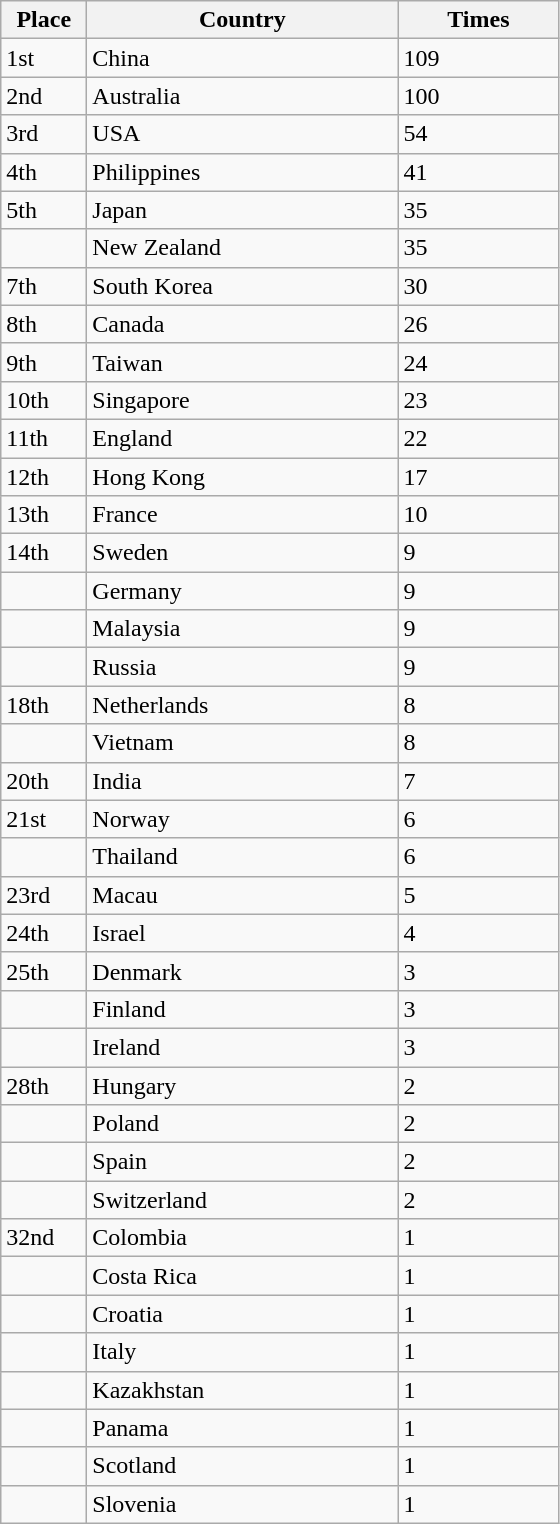<table class="wikitable">
<tr>
<th width="50">Place</th>
<th width="200">Country</th>
<th width="100">Times</th>
</tr>
<tr>
<td>1st</td>
<td> China</td>
<td>109</td>
</tr>
<tr>
<td>2nd</td>
<td> Australia</td>
<td>100</td>
</tr>
<tr>
<td>3rd</td>
<td> USA</td>
<td>54</td>
</tr>
<tr>
<td>4th</td>
<td> Philippines</td>
<td>41</td>
</tr>
<tr>
<td>5th</td>
<td> Japan</td>
<td>35</td>
</tr>
<tr>
<td></td>
<td> New Zealand</td>
<td>35</td>
</tr>
<tr>
<td>7th</td>
<td> South Korea</td>
<td>30</td>
</tr>
<tr>
<td>8th</td>
<td> Canada</td>
<td>26</td>
</tr>
<tr>
<td>9th</td>
<td> Taiwan</td>
<td>24</td>
</tr>
<tr>
<td>10th</td>
<td> Singapore</td>
<td>23</td>
</tr>
<tr>
<td>11th</td>
<td> England</td>
<td>22</td>
</tr>
<tr>
<td>12th</td>
<td> Hong Kong</td>
<td>17</td>
</tr>
<tr>
<td>13th</td>
<td> France</td>
<td>10</td>
</tr>
<tr>
<td>14th</td>
<td> Sweden</td>
<td>9</td>
</tr>
<tr>
<td></td>
<td> Germany</td>
<td>9</td>
</tr>
<tr>
<td></td>
<td> Malaysia</td>
<td>9</td>
</tr>
<tr>
<td></td>
<td> Russia</td>
<td>9</td>
</tr>
<tr>
<td>18th</td>
<td> Netherlands</td>
<td>8</td>
</tr>
<tr>
<td></td>
<td> Vietnam</td>
<td>8</td>
</tr>
<tr>
<td>20th</td>
<td> India</td>
<td>7</td>
</tr>
<tr>
<td>21st</td>
<td> Norway</td>
<td>6</td>
</tr>
<tr>
<td></td>
<td> Thailand</td>
<td>6</td>
</tr>
<tr>
<td>23rd</td>
<td> Macau</td>
<td>5</td>
</tr>
<tr>
<td>24th</td>
<td> Israel</td>
<td>4</td>
</tr>
<tr>
<td>25th</td>
<td> Denmark</td>
<td>3</td>
</tr>
<tr>
<td></td>
<td> Finland</td>
<td>3</td>
</tr>
<tr>
<td></td>
<td> Ireland</td>
<td>3</td>
</tr>
<tr>
<td>28th</td>
<td> Hungary</td>
<td>2</td>
</tr>
<tr>
<td></td>
<td> Poland</td>
<td>2</td>
</tr>
<tr>
<td></td>
<td> Spain</td>
<td>2</td>
</tr>
<tr>
<td></td>
<td> Switzerland</td>
<td>2</td>
</tr>
<tr>
<td>32nd</td>
<td> Colombia</td>
<td>1</td>
</tr>
<tr>
<td></td>
<td> Costa Rica</td>
<td>1</td>
</tr>
<tr>
<td></td>
<td> Croatia</td>
<td>1</td>
</tr>
<tr>
<td></td>
<td> Italy</td>
<td>1</td>
</tr>
<tr>
<td></td>
<td> Kazakhstan</td>
<td>1</td>
</tr>
<tr>
<td></td>
<td> Panama</td>
<td>1</td>
</tr>
<tr>
<td></td>
<td> Scotland</td>
<td>1</td>
</tr>
<tr>
<td></td>
<td> Slovenia</td>
<td>1</td>
</tr>
</table>
